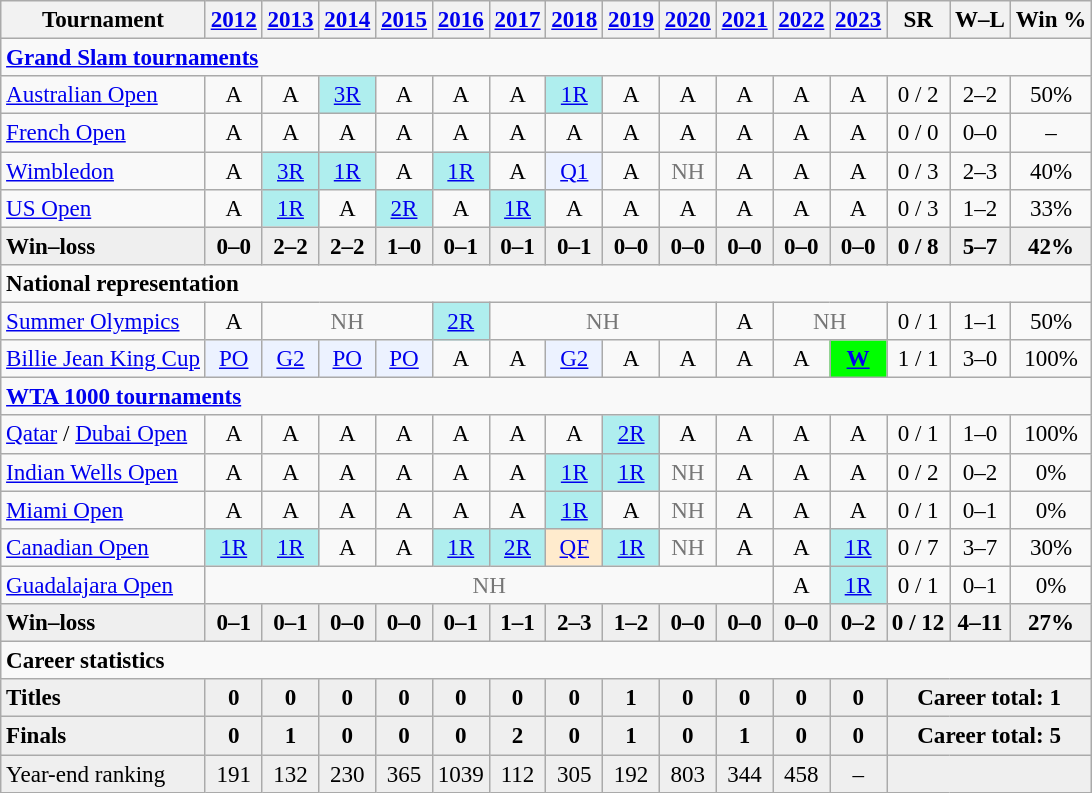<table class="wikitable nowrap" style="text-align:center; font-size:96%">
<tr>
<th>Tournament</th>
<th><a href='#'>2012</a></th>
<th><a href='#'>2013</a></th>
<th><a href='#'>2014</a></th>
<th><a href='#'>2015</a></th>
<th><a href='#'>2016</a></th>
<th><a href='#'>2017</a></th>
<th><a href='#'>2018</a></th>
<th><a href='#'>2019</a></th>
<th><a href='#'>2020</a></th>
<th><a href='#'>2021</a></th>
<th><a href='#'>2022</a></th>
<th><a href='#'>2023</a></th>
<th>SR</th>
<th>W–L</th>
<th>Win %</th>
</tr>
<tr>
<td colspan="16" style="text-align:left;"><strong><a href='#'>Grand Slam tournaments</a></strong></td>
</tr>
<tr>
<td style="text-align:left;"><a href='#'>Australian Open</a></td>
<td>A</td>
<td>A</td>
<td style="background:#afeeee;"><a href='#'>3R</a></td>
<td>A</td>
<td>A</td>
<td>A</td>
<td style="background:#afeeee;"><a href='#'>1R</a></td>
<td>A</td>
<td>A</td>
<td>A</td>
<td>A</td>
<td>A</td>
<td>0 / 2</td>
<td>2–2</td>
<td>50%</td>
</tr>
<tr>
<td style="text-align:left;"><a href='#'>French Open</a></td>
<td>A</td>
<td>A</td>
<td>A</td>
<td>A</td>
<td>A</td>
<td>A</td>
<td>A</td>
<td>A</td>
<td>A</td>
<td>A</td>
<td>A</td>
<td>A</td>
<td>0 / 0</td>
<td>0–0</td>
<td>–</td>
</tr>
<tr>
<td style="text-align:left;"><a href='#'>Wimbledon</a></td>
<td>A</td>
<td style="background:#afeeee;"><a href='#'>3R</a></td>
<td style="background:#afeeee;"><a href='#'>1R</a></td>
<td>A</td>
<td style="background:#afeeee;"><a href='#'>1R</a></td>
<td>A</td>
<td style="background:#ecf2ff;"><a href='#'>Q1</a></td>
<td>A</td>
<td style="color:#767676;">NH</td>
<td>A</td>
<td>A</td>
<td>A</td>
<td>0 / 3</td>
<td>2–3</td>
<td>40%</td>
</tr>
<tr>
<td style="text-align:left;"><a href='#'>US Open</a></td>
<td>A</td>
<td style="background:#afeeee;"><a href='#'>1R</a></td>
<td>A</td>
<td style="background:#afeeee;"><a href='#'>2R</a></td>
<td>A</td>
<td style="background:#afeeee;"><a href='#'>1R</a></td>
<td>A</td>
<td>A</td>
<td>A</td>
<td>A</td>
<td>A</td>
<td>A</td>
<td>0 / 3</td>
<td>1–2</td>
<td>33%</td>
</tr>
<tr style="font-weight:bold; background:#efefef;">
<td style="text-align:left;">Win–loss</td>
<td>0–0</td>
<td>2–2</td>
<td>2–2</td>
<td>1–0</td>
<td>0–1</td>
<td>0–1</td>
<td>0–1</td>
<td>0–0</td>
<td>0–0</td>
<td>0–0</td>
<td>0–0</td>
<td>0–0</td>
<td>0 / 8</td>
<td>5–7</td>
<td>42%</td>
</tr>
<tr>
<td colspan="16" style="text-align:left;"><strong>National representation</strong></td>
</tr>
<tr>
<td style="text-align:left;"><a href='#'>Summer Olympics</a></td>
<td>A</td>
<td colspan="3" style="color:#767676;">NH</td>
<td style="background:#afeeee;"><a href='#'>2R</a></td>
<td colspan="4" style="color:#767676;">NH</td>
<td>A</td>
<td colspan="2" style="color:#767676;">NH</td>
<td>0 / 1</td>
<td>1–1</td>
<td>50%</td>
</tr>
<tr>
<td style="text-align:left;"><a href='#'>Billie Jean King Cup</a></td>
<td style="background:#ecf2ff;"><a href='#'>PO</a></td>
<td style="background:#ecf2ff;"><a href='#'>G2</a></td>
<td style="background:#ecf2ff;"><a href='#'>PO</a></td>
<td style="background:#ecf2ff;"><a href='#'>PO</a></td>
<td>A</td>
<td>A</td>
<td style="background:#ecf2ff;"><a href='#'>G2</a></td>
<td>A</td>
<td>A</td>
<td>A</td>
<td>A</td>
<td style="background:lime;"><a href='#'><strong>W</strong></a></td>
<td>1 / 1</td>
<td>3–0</td>
<td>100%</td>
</tr>
<tr>
<td colspan="16" style="text-align:left;"><strong><a href='#'>WTA 1000 tournaments</a></strong></td>
</tr>
<tr>
<td style="text-align:left;"><a href='#'>Qatar</a> / <a href='#'>Dubai Open</a></td>
<td>A</td>
<td>A</td>
<td>A</td>
<td>A</td>
<td>A</td>
<td>A</td>
<td>A</td>
<td style="background:#afeeee;"><a href='#'>2R</a></td>
<td>A</td>
<td>A</td>
<td>A</td>
<td>A</td>
<td>0 / 1</td>
<td>1–0</td>
<td>100%</td>
</tr>
<tr>
<td style="text-align:left;"><a href='#'>Indian Wells Open</a></td>
<td>A</td>
<td>A</td>
<td>A</td>
<td>A</td>
<td>A</td>
<td>A</td>
<td style="background:#afeeee;"><a href='#'>1R</a></td>
<td style="background:#afeeee;"><a href='#'>1R</a></td>
<td style="color:#767676;">NH</td>
<td>A</td>
<td>A</td>
<td>A</td>
<td>0 / 2</td>
<td>0–2</td>
<td>0%</td>
</tr>
<tr>
<td style="text-align:left;"><a href='#'>Miami Open</a></td>
<td>A</td>
<td>A</td>
<td>A</td>
<td>A</td>
<td>A</td>
<td>A</td>
<td style="background:#afeeee;"><a href='#'>1R</a></td>
<td>A</td>
<td style="color:#767676;">NH</td>
<td>A</td>
<td>A</td>
<td>A</td>
<td>0 / 1</td>
<td>0–1</td>
<td>0%</td>
</tr>
<tr>
<td style="text-align:left;"><a href='#'>Canadian Open</a></td>
<td style="background:#afeeee;"><a href='#'>1R</a></td>
<td style="background:#afeeee;"><a href='#'>1R</a></td>
<td>A</td>
<td>A</td>
<td style="background:#afeeee;"><a href='#'>1R</a></td>
<td style="background:#afeeee;"><a href='#'>2R</a></td>
<td style="background:#ffebcd;"><a href='#'>QF</a></td>
<td style="background:#afeeee;"><a href='#'>1R</a></td>
<td style="color:#767676;">NH</td>
<td>A</td>
<td>A</td>
<td style="background:#afeeee;"><a href='#'>1R</a></td>
<td>0 / 7</td>
<td>3–7</td>
<td>30%</td>
</tr>
<tr>
<td align=left><a href='#'>Guadalajara Open</a></td>
<td colspan=10 style=color:#767676>NH</td>
<td>A</td>
<td style="background:#afeeee;"><a href='#'>1R</a></td>
<td>0 / 1</td>
<td>0–1</td>
<td>0%</td>
</tr>
<tr style="font-weight:bold; background:#efefef;">
<td style="text-align:left;">Win–loss</td>
<td>0–1</td>
<td>0–1</td>
<td>0–0</td>
<td>0–0</td>
<td>0–1</td>
<td>1–1</td>
<td>2–3</td>
<td>1–2</td>
<td>0–0</td>
<td>0–0</td>
<td>0–0</td>
<td>0–2</td>
<td>0 / 12</td>
<td>4–11</td>
<td>27%</td>
</tr>
<tr>
<td colspan="16" style="text-align:left;"><strong>Career statistics</strong></td>
</tr>
<tr style=font-weight:bold;background:#efefef>
<td style="text-align:left;">Titles</td>
<td>0</td>
<td>0</td>
<td>0</td>
<td>0</td>
<td>0</td>
<td>0</td>
<td>0</td>
<td>1</td>
<td>0</td>
<td>0</td>
<td>0</td>
<td>0</td>
<td colspan="3">Career total: 1</td>
</tr>
<tr style=font-weight:bold;background:#efefef>
<td style="text-align:left;">Finals</td>
<td>0</td>
<td>1</td>
<td>0</td>
<td>0</td>
<td>0</td>
<td>2</td>
<td>0</td>
<td>1</td>
<td>0</td>
<td>1</td>
<td>0</td>
<td>0</td>
<td colspan="3">Career total: 5</td>
</tr>
<tr style="background:#efefef;">
<td style="text-align:left;">Year-end ranking</td>
<td>191</td>
<td>132</td>
<td>230</td>
<td>365</td>
<td>1039</td>
<td>112</td>
<td>305</td>
<td>192</td>
<td>803</td>
<td>344</td>
<td>458</td>
<td>–</td>
<td colspan=3></td>
</tr>
</table>
